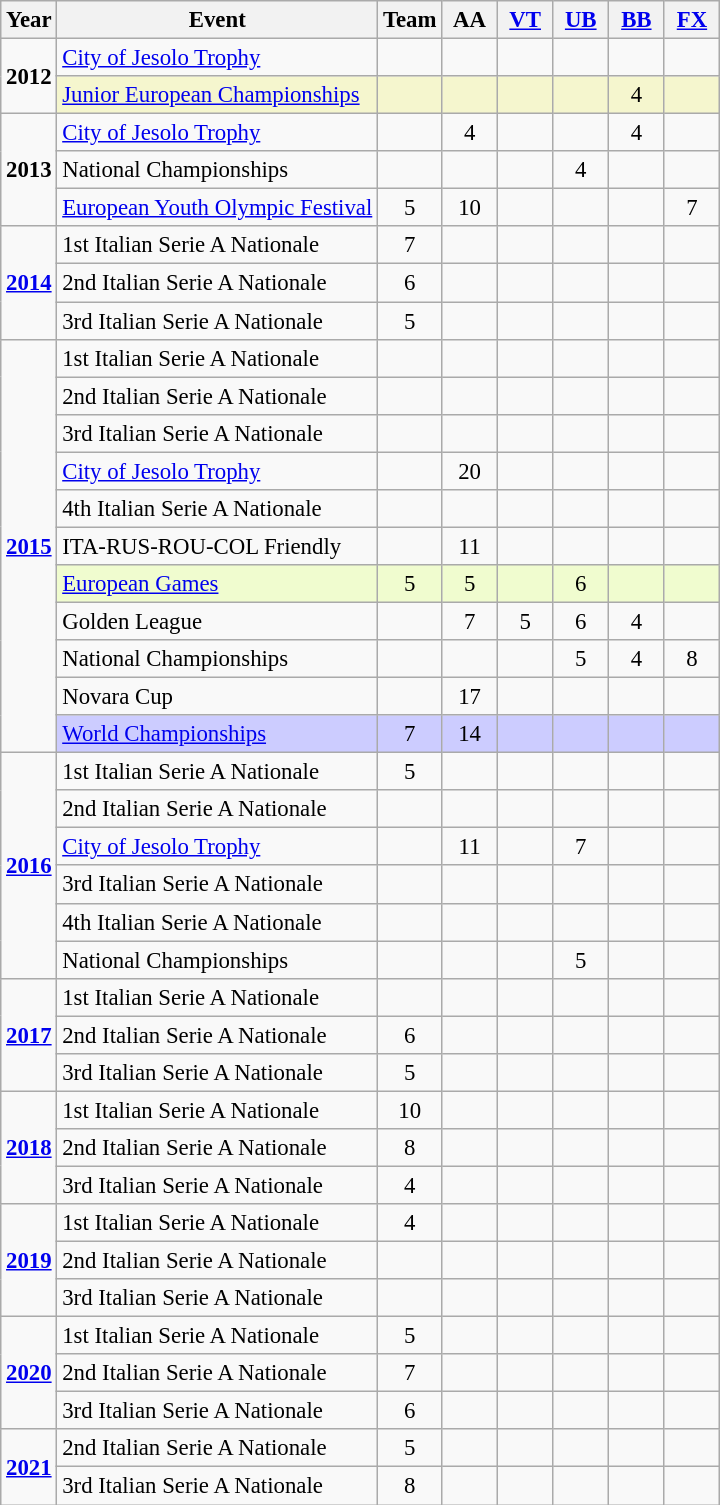<table class="wikitable" style="text-align:center; font-size:95%;">
<tr>
<th align=center>Year</th>
<th align=center>Event</th>
<th style="width:30px;">Team</th>
<th style="width:30px;">AA</th>
<th style="width:30px;"><a href='#'>VT</a></th>
<th style="width:30px;"><a href='#'>UB</a></th>
<th style="width:30px;"><a href='#'>BB</a></th>
<th style="width:30px;"><a href='#'>FX</a></th>
</tr>
<tr>
<td rowspan="2"><strong>2012</strong></td>
<td align=left><a href='#'>City of Jesolo Trophy</a></td>
<td></td>
<td></td>
<td></td>
<td></td>
<td></td>
<td></td>
</tr>
<tr bgcolor=#F5F6CE>
<td align=left><a href='#'>Junior European Championships</a></td>
<td></td>
<td></td>
<td></td>
<td></td>
<td>4</td>
<td></td>
</tr>
<tr>
<td rowspan="3"><strong>2013</strong></td>
<td align=left><a href='#'>City of Jesolo Trophy</a></td>
<td></td>
<td>4</td>
<td></td>
<td></td>
<td>4</td>
<td></td>
</tr>
<tr>
<td align=left>National Championships</td>
<td></td>
<td></td>
<td></td>
<td>4</td>
<td></td>
<td></td>
</tr>
<tr>
<td align=left><a href='#'>European Youth Olympic Festival</a></td>
<td>5</td>
<td>10</td>
<td></td>
<td></td>
<td></td>
<td>7</td>
</tr>
<tr>
<td rowspan="3"><strong><a href='#'>2014</a></strong></td>
<td align=left>1st Italian Serie A Nationale</td>
<td>7</td>
<td></td>
<td></td>
<td></td>
<td></td>
<td></td>
</tr>
<tr>
<td align=left>2nd Italian Serie A Nationale</td>
<td>6</td>
<td></td>
<td></td>
<td></td>
<td></td>
<td></td>
</tr>
<tr>
<td align=left>3rd Italian Serie A Nationale</td>
<td>5</td>
<td></td>
<td></td>
<td></td>
<td></td>
<td></td>
</tr>
<tr>
<td rowspan="11"><strong><a href='#'>2015</a></strong></td>
<td align=left>1st Italian Serie A Nationale</td>
<td></td>
<td></td>
<td></td>
<td></td>
<td></td>
<td></td>
</tr>
<tr>
<td align=left>2nd Italian Serie A Nationale</td>
<td></td>
<td></td>
<td></td>
<td></td>
<td></td>
<td></td>
</tr>
<tr>
<td align=left>3rd Italian Serie A Nationale</td>
<td></td>
<td></td>
<td></td>
<td></td>
<td></td>
<td></td>
</tr>
<tr>
<td align=left><a href='#'>City of Jesolo Trophy</a></td>
<td></td>
<td>20</td>
<td></td>
<td></td>
<td></td>
<td></td>
</tr>
<tr>
<td align=left>4th Italian Serie A Nationale</td>
<td></td>
<td></td>
<td></td>
<td></td>
<td></td>
<td></td>
</tr>
<tr>
<td align=left>ITA-RUS-ROU-COL Friendly</td>
<td></td>
<td>11</td>
<td></td>
<td></td>
<td></td>
<td></td>
</tr>
<tr bgcolor=#f0fccf>
<td align=left><a href='#'>European Games</a></td>
<td>5</td>
<td>5</td>
<td></td>
<td>6</td>
<td></td>
<td></td>
</tr>
<tr>
<td align=left>Golden League</td>
<td></td>
<td>7</td>
<td>5</td>
<td>6</td>
<td>4</td>
<td></td>
</tr>
<tr>
<td align=left>National Championships</td>
<td></td>
<td></td>
<td></td>
<td>5</td>
<td>4</td>
<td>8</td>
</tr>
<tr>
<td align=left>Novara Cup</td>
<td></td>
<td>17</td>
<td></td>
<td></td>
<td></td>
<td></td>
</tr>
<tr bgcolor=#CCCCFF>
<td align=left><a href='#'>World Championships</a></td>
<td>7</td>
<td>14</td>
<td></td>
<td></td>
<td></td>
<td></td>
</tr>
<tr>
<td rowspan="6"><strong><a href='#'>2016</a></strong></td>
<td align=left>1st Italian Serie A Nationale</td>
<td>5</td>
<td></td>
<td></td>
<td></td>
<td></td>
<td></td>
</tr>
<tr>
<td align=left>2nd Italian Serie A Nationale</td>
<td></td>
<td></td>
<td></td>
<td></td>
<td></td>
<td></td>
</tr>
<tr>
<td align=left><a href='#'>City of Jesolo Trophy</a></td>
<td></td>
<td>11</td>
<td></td>
<td>7</td>
<td></td>
<td></td>
</tr>
<tr>
<td align=left>3rd Italian Serie A Nationale</td>
<td></td>
<td></td>
<td></td>
<td></td>
<td></td>
<td></td>
</tr>
<tr>
<td align=left>4th Italian Serie A Nationale</td>
<td></td>
<td></td>
<td></td>
<td></td>
<td></td>
<td></td>
</tr>
<tr>
<td align=left>National Championships</td>
<td></td>
<td></td>
<td></td>
<td>5</td>
<td></td>
<td></td>
</tr>
<tr>
<td rowspan="3"><strong><a href='#'>2017</a></strong></td>
<td align=left>1st Italian Serie A Nationale</td>
<td></td>
<td></td>
<td></td>
<td></td>
<td></td>
<td></td>
</tr>
<tr>
<td align=left>2nd Italian Serie A Nationale</td>
<td>6</td>
<td></td>
<td></td>
<td></td>
<td></td>
<td></td>
</tr>
<tr>
<td align=left>3rd Italian Serie A Nationale</td>
<td>5</td>
<td></td>
<td></td>
<td></td>
<td></td>
<td></td>
</tr>
<tr>
<td rowspan="3"><strong><a href='#'>2018</a></strong></td>
<td align=left>1st Italian Serie A Nationale</td>
<td>10</td>
<td></td>
<td></td>
<td></td>
<td></td>
<td></td>
</tr>
<tr>
<td align=left>2nd Italian Serie A Nationale</td>
<td>8</td>
<td></td>
<td></td>
<td></td>
<td></td>
<td></td>
</tr>
<tr>
<td align=left>3rd Italian Serie A Nationale</td>
<td>4</td>
<td></td>
<td></td>
<td></td>
<td></td>
<td></td>
</tr>
<tr>
<td rowspan="3"><strong><a href='#'>2019</a></strong></td>
<td align=left>1st Italian Serie A Nationale</td>
<td>4</td>
<td></td>
<td></td>
<td></td>
<td></td>
<td></td>
</tr>
<tr>
<td align=left>2nd Italian Serie A Nationale</td>
<td></td>
<td></td>
<td></td>
<td></td>
<td></td>
<td></td>
</tr>
<tr>
<td align=left>3rd Italian Serie A Nationale</td>
<td></td>
<td></td>
<td></td>
<td></td>
<td></td>
<td></td>
</tr>
<tr>
<td rowspan="3"><strong><a href='#'>2020</a></strong></td>
<td align=left>1st Italian Serie A Nationale</td>
<td>5</td>
<td></td>
<td></td>
<td></td>
<td></td>
<td></td>
</tr>
<tr>
<td align=left>2nd Italian Serie A Nationale</td>
<td>7</td>
<td></td>
<td></td>
<td></td>
<td></td>
<td></td>
</tr>
<tr>
<td align=left>3rd Italian Serie A Nationale</td>
<td>6</td>
<td></td>
<td></td>
<td></td>
<td></td>
<td></td>
</tr>
<tr>
<td rowspan="2"><strong><a href='#'>2021</a></strong></td>
<td align=left>2nd Italian Serie A Nationale</td>
<td>5</td>
<td></td>
<td></td>
<td></td>
<td></td>
<td></td>
</tr>
<tr>
<td align=left>3rd Italian Serie A Nationale</td>
<td>8</td>
<td></td>
<td></td>
<td></td>
<td></td>
<td></td>
</tr>
</table>
